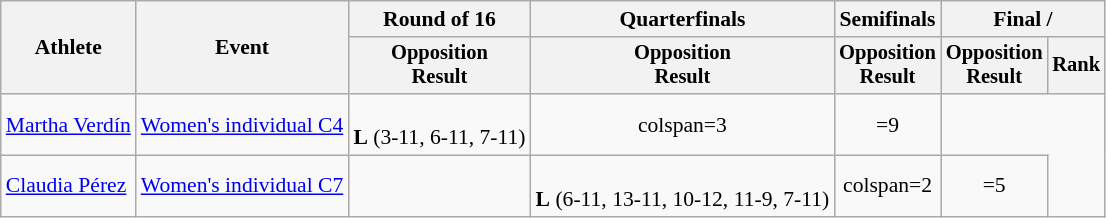<table class="wikitable" style="font-size:90%;">
<tr>
<th rowspan=2>Athlete</th>
<th rowspan=2>Event</th>
<th>Round of 16</th>
<th>Quarterfinals</th>
<th>Semifinals</th>
<th colspan=2>Final / </th>
</tr>
<tr style="font-size:95%">
<th>Opposition<br>Result</th>
<th>Opposition<br>Result</th>
<th>Opposition<br>Result</th>
<th>Opposition<br>Result</th>
<th>Rank</th>
</tr>
<tr align=center>
<td align=left><a href='#'>Martha Verdín</a></td>
<td align=left><a href='#'>Women's individual C4</a></td>
<td><br><strong>L</strong> (3-11, 6-11, 7-11)</td>
<td>colspan=3</td>
<td>=9</td>
</tr>
<tr align=center>
<td align=left><a href='#'>Claudia Pérez</a></td>
<td align=left><a href='#'>Women's individual C7</a></td>
<td></td>
<td><br><strong>L</strong> (6-11, 13-11, 10-12, 11-9, 7-11)</td>
<td>colspan=2</td>
<td>=5</td>
</tr>
</table>
